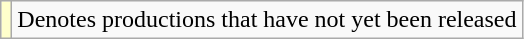<table class="wikitable">
<tr>
<td style="background:#FFFFCC;"></td>
<td>Denotes productions that have not yet been released</td>
</tr>
</table>
